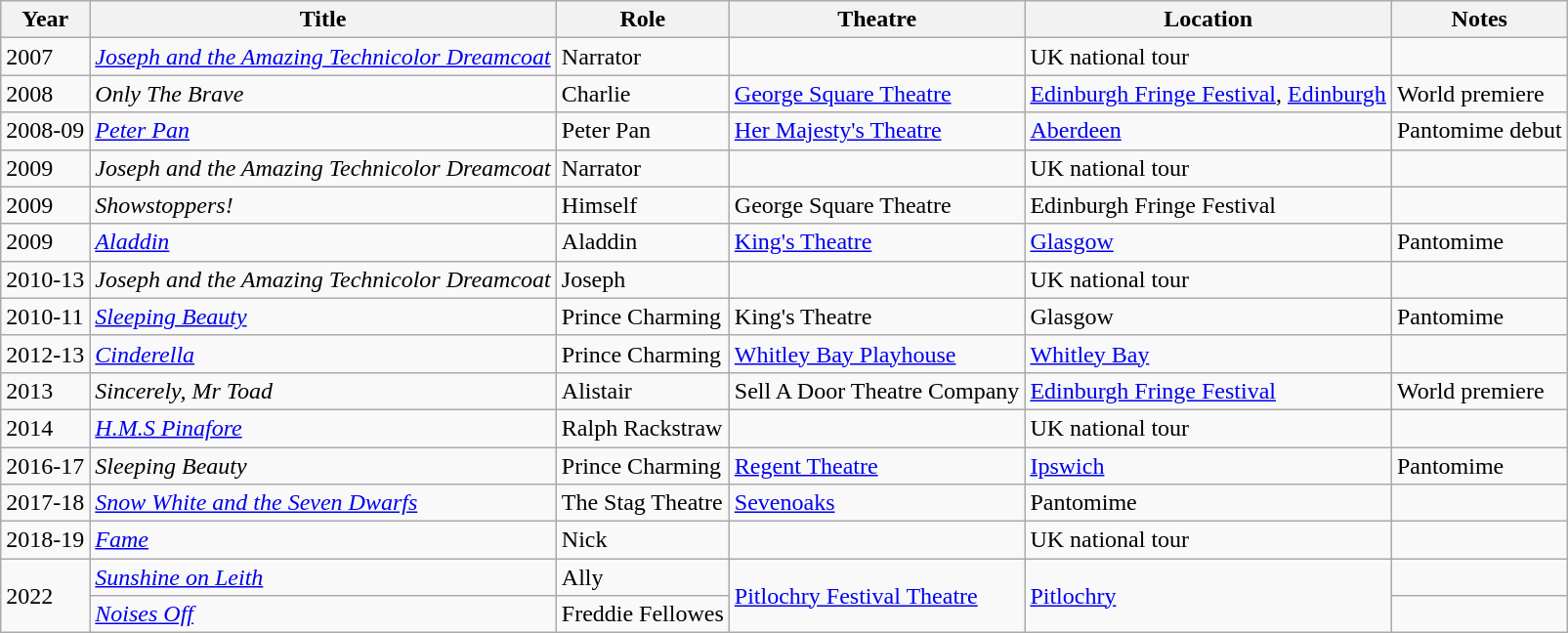<table class="wikitable">
<tr>
<th>Year</th>
<th>Title</th>
<th>Role</th>
<th>Theatre</th>
<th>Location</th>
<th>Notes</th>
</tr>
<tr>
<td>2007</td>
<td><em><a href='#'>Joseph and the Amazing Technicolor Dreamcoat</a></em></td>
<td>Narrator</td>
<td></td>
<td>UK national tour</td>
<td></td>
</tr>
<tr>
<td>2008</td>
<td><em>Only The Brave</em></td>
<td>Charlie</td>
<td><a href='#'>George Square Theatre</a></td>
<td><a href='#'>Edinburgh Fringe Festival</a>, <a href='#'>Edinburgh</a></td>
<td>World premiere</td>
</tr>
<tr>
<td>2008-09</td>
<td><em><a href='#'>Peter Pan</a></em></td>
<td>Peter Pan</td>
<td><a href='#'>Her Majesty's Theatre</a></td>
<td><a href='#'>Aberdeen</a></td>
<td>Pantomime debut</td>
</tr>
<tr>
<td>2009</td>
<td><em>Joseph and the Amazing Technicolor Dreamcoat</em></td>
<td>Narrator</td>
<td></td>
<td>UK national tour</td>
<td></td>
</tr>
<tr>
<td>2009</td>
<td><em>Showstoppers!</em></td>
<td>Himself</td>
<td>George Square Theatre</td>
<td>Edinburgh Fringe Festival</td>
<td></td>
</tr>
<tr>
<td>2009</td>
<td><em><a href='#'>Aladdin</a></em></td>
<td>Aladdin</td>
<td><a href='#'>King's Theatre</a></td>
<td><a href='#'>Glasgow</a></td>
<td>Pantomime</td>
</tr>
<tr>
<td>2010-13</td>
<td><em>Joseph and the Amazing Technicolor Dreamcoat</em></td>
<td>Joseph</td>
<td></td>
<td>UK national tour</td>
<td></td>
</tr>
<tr>
<td>2010-11</td>
<td><em><a href='#'>Sleeping Beauty</a></em></td>
<td>Prince Charming</td>
<td>King's Theatre</td>
<td>Glasgow</td>
<td>Pantomime</td>
</tr>
<tr>
<td>2012-13</td>
<td><em><a href='#'>Cinderella</a></em></td>
<td>Prince Charming</td>
<td><a href='#'>Whitley Bay Playhouse</a></td>
<td><a href='#'>Whitley Bay</a></td>
<td></td>
</tr>
<tr>
<td>2013</td>
<td><em>Sincerely, Mr Toad</em></td>
<td>Alistair</td>
<td>Sell A Door Theatre Company</td>
<td><a href='#'>Edinburgh Fringe Festival</a></td>
<td>World premiere</td>
</tr>
<tr>
<td>2014</td>
<td><em><a href='#'>H.M.S Pinafore</a></em></td>
<td>Ralph Rackstraw</td>
<td></td>
<td>UK national tour</td>
<td></td>
</tr>
<tr>
<td>2016-17</td>
<td><em>Sleeping Beauty</em></td>
<td>Prince Charming</td>
<td><a href='#'>Regent Theatre</a></td>
<td><a href='#'>Ipswich</a></td>
<td>Pantomime</td>
</tr>
<tr>
<td>2017-18</td>
<td><em><a href='#'>Snow White and the Seven Dwarfs</a></em></td>
<td>The Stag Theatre</td>
<td><a href='#'>Sevenoaks</a></td>
<td>Pantomime</td>
</tr>
<tr>
<td>2018-19</td>
<td><em><a href='#'>Fame</a></em></td>
<td>Nick</td>
<td></td>
<td>UK national tour</td>
<td></td>
</tr>
<tr>
<td rowspan="2">2022</td>
<td><em><a href='#'>Sunshine on Leith</a></em></td>
<td>Ally</td>
<td rowspan="2"><a href='#'>Pitlochry Festival Theatre</a></td>
<td rowspan="2"><a href='#'>Pitlochry</a></td>
<td></td>
</tr>
<tr>
<td><em><a href='#'>Noises Off</a></em></td>
<td>Freddie Fellowes</td>
<td></td>
</tr>
</table>
